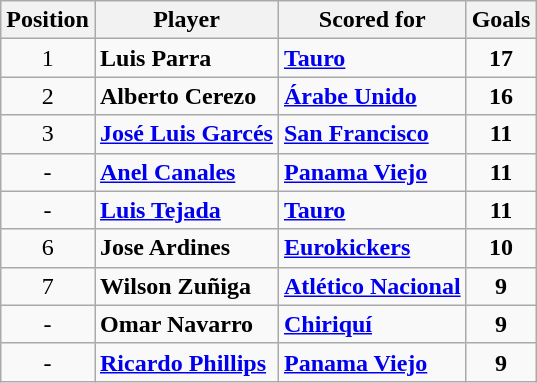<table class="wikitable" style="text-align: center;">
<tr>
<th>Position</th>
<th>Player</th>
<th>Scored for</th>
<th>Goals</th>
</tr>
<tr>
<td>1</td>
<td align="left"> <strong>Luis Parra</strong></td>
<td align="left"><strong><a href='#'>Tauro</a></strong></td>
<td><strong>17</strong></td>
</tr>
<tr>
<td>2</td>
<td align="left"> <strong>Alberto Cerezo</strong></td>
<td align="left"><strong><a href='#'>Árabe Unido</a></strong></td>
<td><strong>16</strong></td>
</tr>
<tr>
<td>3</td>
<td align="left"> <strong><a href='#'>José Luis Garcés</a></strong></td>
<td align="left"><strong><a href='#'>San Francisco</a></strong></td>
<td><strong>11</strong></td>
</tr>
<tr>
<td>-</td>
<td align="left"> <strong><a href='#'>Anel Canales</a></strong></td>
<td align="left"><strong><a href='#'>Panama Viejo</a></strong></td>
<td><strong>11</strong></td>
</tr>
<tr>
<td>-</td>
<td align="left"> <strong><a href='#'>Luis Tejada</a></strong></td>
<td align="left"><strong><a href='#'>Tauro</a></strong></td>
<td><strong>11</strong></td>
</tr>
<tr>
<td>6</td>
<td align="left"> <strong>Jose Ardines</strong></td>
<td align="left"><strong><a href='#'>Eurokickers</a></strong></td>
<td><strong>10</strong></td>
</tr>
<tr>
<td>7</td>
<td align="left"> <strong>Wilson Zuñiga</strong></td>
<td align="left"><strong><a href='#'>Atlético Nacional</a></strong></td>
<td><strong>9</strong></td>
</tr>
<tr>
<td>-</td>
<td align="left"> <strong>Omar Navarro</strong></td>
<td align="left"><strong><a href='#'>Chiriquí</a></strong></td>
<td><strong>9</strong></td>
</tr>
<tr>
<td>-</td>
<td align="left"> <strong><a href='#'>Ricardo Phillips</a></strong></td>
<td align="left"><strong><a href='#'>Panama Viejo</a></strong></td>
<td><strong>9</strong></td>
</tr>
</table>
